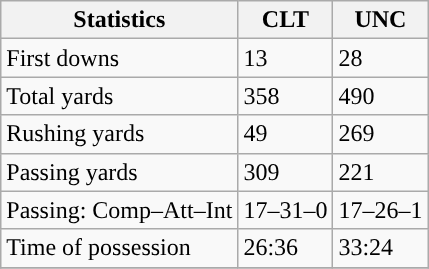<table class="wikitable" style="float: left;">
<tr>
<th>Statistics</th>
<th>CLT</th>
<th>UNC</th>
</tr>
<tr>
<td>First downs</td>
<td>13</td>
<td>28</td>
</tr>
<tr>
<td>Total yards</td>
<td>358</td>
<td>490</td>
</tr>
<tr>
<td>Rushing yards</td>
<td>49</td>
<td>269</td>
</tr>
<tr>
<td>Passing yards</td>
<td>309</td>
<td>221</td>
</tr>
<tr>
<td>Passing: Comp–Att–Int</td>
<td>17–31–0</td>
<td>17–26–1</td>
</tr>
<tr>
<td>Time of possession</td>
<td>26:36</td>
<td>33:24</td>
</tr>
<tr>
</tr>
</table>
